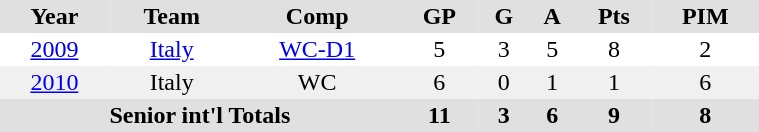<table BORDER="0" CELLPADDING="2" CELLSPACING="0" width=40%>
<tr ALIGN="center" bgcolor="#e0e0e0">
<th>Year</th>
<th>Team</th>
<th>Comp</th>
<th>GP</th>
<th>G</th>
<th>A</th>
<th>Pts</th>
<th>PIM</th>
</tr>
<tr ALIGN="center">
<td ALIGN="center"><a href='#'>2009</a></td>
<td ALIGN="center"><a href='#'>Italy</a></td>
<td ALIGN="center"><a href='#'>WC-D1</a></td>
<td ALIGN="center">5</td>
<td ALIGN="center">3</td>
<td ALIGN="center">5</td>
<td ALIGN="center">8</td>
<td ALIGN="center">2</td>
</tr>
<tr ALIGN="center" bgcolor="#f0f0f0">
<td ALIGN="center"><a href='#'>2010</a></td>
<td ALIGN="center">Italy</td>
<td ALIGN="center">WC</td>
<td ALIGN="center">6</td>
<td ALIGN="center">0</td>
<td ALIGN="center">1</td>
<td ALIGN="center">1</td>
<td ALIGN="center">6</td>
</tr>
<tr ALIGN="center" bgcolor="#e0e0e0">
<th colspan="3">Senior int'l Totals</th>
<th ALIGN="center">11</th>
<th ALIGN="center">3</th>
<th ALIGN="center">6</th>
<th ALIGN="center">9</th>
<th ALIGN="center">8</th>
</tr>
</table>
